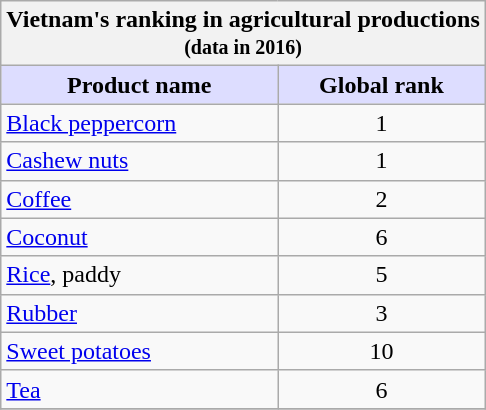<table class="wikitable"  style="float:right; clear:right;">
<tr>
<th colspan=3>Vietnam's ranking in agricultural productions<br><small>(data in 2016)</small></th>
</tr>
<tr>
<th style="background:#ddf;">Product name</th>
<th style="background:#ddf;">Global rank</th>
</tr>
<tr>
<td><a href='#'>Black peppercorn</a></td>
<td align=center>1</td>
</tr>
<tr>
<td><a href='#'>Cashew nuts</a></td>
<td align=center>1</td>
</tr>
<tr>
<td><a href='#'>Coffee</a></td>
<td align=center>2</td>
</tr>
<tr>
<td><a href='#'>Coconut</a></td>
<td align=center>6</td>
</tr>
<tr>
<td><a href='#'>Rice</a>, paddy</td>
<td align=center>5</td>
</tr>
<tr>
<td><a href='#'>Rubber</a></td>
<td align=center>3</td>
</tr>
<tr>
<td><a href='#'>Sweet potatoes</a></td>
<td align=center>10</td>
</tr>
<tr>
<td><a href='#'>Tea</a></td>
<td align=center>6</td>
</tr>
<tr>
</tr>
</table>
